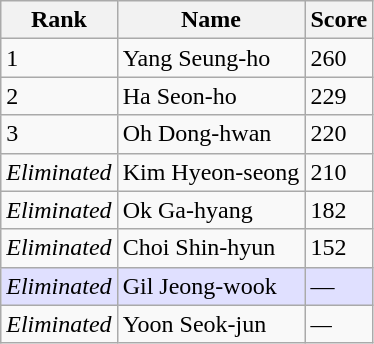<table class="wikitable mw-collapsible">
<tr>
<th>Rank</th>
<th>Name</th>
<th>Score</th>
</tr>
<tr>
<td>1</td>
<td>Yang Seung-ho</td>
<td>260</td>
</tr>
<tr>
<td>2</td>
<td>Ha Seon-ho</td>
<td>229</td>
</tr>
<tr>
<td>3</td>
<td>Oh Dong-hwan</td>
<td>220</td>
</tr>
<tr>
<td><em>Eliminated</em></td>
<td>Kim Hyeon-seong</td>
<td>210</td>
</tr>
<tr>
<td><em>Eliminated</em></td>
<td>Ok Ga-hyang</td>
<td>182</td>
</tr>
<tr>
<td><em>Eliminated</em></td>
<td>Choi Shin-hyun</td>
<td>152</td>
</tr>
<tr>
<td style="background:#E0E0FF"><em>Eliminated</em></td>
<td style="background:#E0E0FF">Gil Jeong-wook</td>
<td style="background:#E0E0FF">—</td>
</tr>
<tr>
<td><em>Eliminated</em></td>
<td>Yoon Seok-jun</td>
<td><em>—</em></td>
</tr>
</table>
